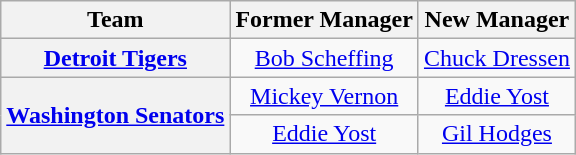<table class="wikitable plainrowheaders" style="text-align:center;">
<tr>
<th>Team</th>
<th>Former Manager</th>
<th>New Manager</th>
</tr>
<tr>
<th scope="row" style="text-align:center;"><a href='#'>Detroit Tigers</a></th>
<td><a href='#'>Bob Scheffing</a></td>
<td><a href='#'>Chuck Dressen</a></td>
</tr>
<tr>
<th rowspan="2" scope="row" style="text-align:center;"><a href='#'>Washington Senators</a></th>
<td><a href='#'>Mickey Vernon</a></td>
<td><a href='#'>Eddie Yost</a></td>
</tr>
<tr>
<td><a href='#'>Eddie Yost</a></td>
<td><a href='#'>Gil Hodges</a></td>
</tr>
</table>
